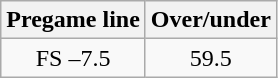<table class="wikitable">
<tr align="center">
<th style=>Pregame line</th>
<th style=>Over/under</th>
</tr>
<tr align="center">
<td>FS –7.5</td>
<td>59.5</td>
</tr>
</table>
